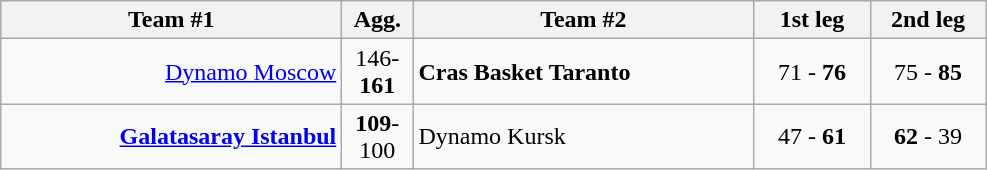<table class=wikitable style="text-align:center">
<tr>
<th width=220>Team #1</th>
<th width=40>Agg.</th>
<th width=220>Team #2</th>
<th width=70>1st leg</th>
<th width=70>2nd leg</th>
</tr>
<tr>
<td align=right><a href='#'>Dynamo Moscow</a> </td>
<td>146-<strong>161</strong></td>
<td align=left> <strong>Cras Basket Taranto</strong></td>
<td>71 - <strong>76</strong></td>
<td>75 - <strong>85</strong></td>
</tr>
<tr>
<td align=right><strong><a href='#'>Galatasaray Istanbul</a></strong> </td>
<td><strong>109</strong>-100</td>
<td align=left> Dynamo Kursk</td>
<td>47 - <strong>61</strong></td>
<td><strong>62</strong> - 39</td>
</tr>
</table>
